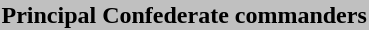<table style="align:left; margin-left:1em">
<tr>
<th bgcolor="#c0c0c0">Principal Confederate commanders</th>
</tr>
<tr>
<td></td>
</tr>
</table>
